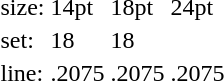<table style="margin-left:40px;">
<tr>
<td>size:</td>
<td>14pt</td>
<td>18pt</td>
<td>24pt</td>
</tr>
<tr>
<td>set:</td>
<td>18</td>
<td 18>18</td>
</tr>
<tr>
<td>line:</td>
<td>.2075</td>
<td>.2075</td>
<td>.2075</td>
</tr>
</table>
